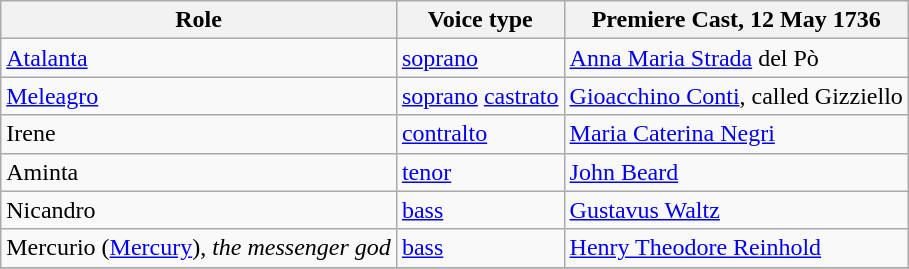<table class="wikitable">
<tr>
<th>Role</th>
<th>Voice type</th>
<th>Premiere Cast, 12 May 1736<br></th>
</tr>
<tr>
<td><a href='#'>Atalanta</a></td>
<td><a href='#'>soprano</a></td>
<td><a href='#'>Anna Maria Strada</a> del Pò</td>
</tr>
<tr>
<td><a href='#'>Meleagro</a></td>
<td><a href='#'>soprano</a> <a href='#'>castrato</a></td>
<td><a href='#'>Gioacchino Conti</a>, called Gizziello</td>
</tr>
<tr>
<td>Irene</td>
<td><a href='#'>contralto</a></td>
<td><a href='#'>Maria Caterina Negri</a></td>
</tr>
<tr>
<td>Aminta</td>
<td><a href='#'>tenor</a></td>
<td><a href='#'>John Beard</a></td>
</tr>
<tr>
<td>Nicandro</td>
<td><a href='#'>bass</a></td>
<td><a href='#'>Gustavus Waltz</a></td>
</tr>
<tr>
<td>Mercurio (<a href='#'>Mercury</a>), <em>the messenger god</em></td>
<td><a href='#'>bass</a></td>
<td><a href='#'>Henry Theodore Reinhold</a></td>
</tr>
<tr>
</tr>
</table>
